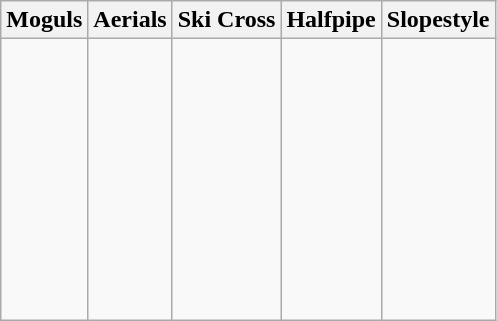<table class="wikitable">
<tr>
<th>Moguls</th>
<th>Aerials</th>
<th>Ski Cross</th>
<th>Halfpipe</th>
<th>Slopestyle</th>
</tr>
<tr>
<td valign="top"><strong></strong><br><s></s><br><s></s><br><strong></strong><br><strong></strong><br><br><br><br><br><br></td>
<td valign="top"><strong></strong><br><strong></strong><br><strong></strong><br><strong></strong><br><s></s><br><s></s><br><s></s></td>
<td valign="top"><strong></strong><br><strong></strong><br><br><br><br><br><br><br><br></td>
<td valign="top"><strong></strong><br><strong></strong><br><s><br></s></td>
<td valign="top"><s></s><br><s></s><br><strong></strong><br><s><br><br></s><br><strong></strong><br><br><br></td>
</tr>
</table>
